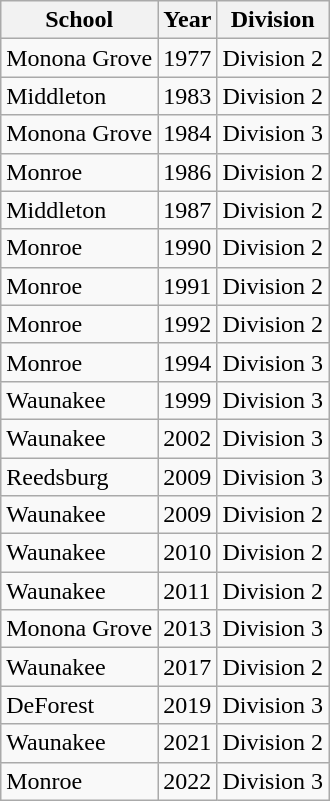<table class="wikitable">
<tr>
<th>School</th>
<th>Year</th>
<th>Division</th>
</tr>
<tr>
<td>Monona Grove</td>
<td>1977</td>
<td>Division 2</td>
</tr>
<tr>
<td>Middleton</td>
<td>1983</td>
<td>Division 2</td>
</tr>
<tr>
<td>Monona Grove</td>
<td>1984</td>
<td>Division 3</td>
</tr>
<tr>
<td>Monroe</td>
<td>1986</td>
<td>Division 2</td>
</tr>
<tr>
<td>Middleton</td>
<td>1987</td>
<td>Division 2</td>
</tr>
<tr>
<td>Monroe</td>
<td>1990</td>
<td>Division 2</td>
</tr>
<tr>
<td>Monroe</td>
<td>1991</td>
<td>Division 2</td>
</tr>
<tr>
<td>Monroe</td>
<td>1992</td>
<td>Division 2</td>
</tr>
<tr>
<td>Monroe</td>
<td>1994</td>
<td>Division 3</td>
</tr>
<tr>
<td>Waunakee</td>
<td>1999</td>
<td>Division 3</td>
</tr>
<tr>
<td>Waunakee</td>
<td>2002</td>
<td>Division 3</td>
</tr>
<tr>
<td>Reedsburg</td>
<td>2009</td>
<td>Division 3</td>
</tr>
<tr>
<td>Waunakee</td>
<td>2009</td>
<td>Division 2</td>
</tr>
<tr>
<td>Waunakee</td>
<td>2010</td>
<td>Division 2</td>
</tr>
<tr>
<td>Waunakee</td>
<td>2011</td>
<td>Division 2</td>
</tr>
<tr>
<td>Monona Grove</td>
<td>2013</td>
<td>Division 3</td>
</tr>
<tr>
<td>Waunakee</td>
<td>2017</td>
<td>Division 2</td>
</tr>
<tr>
<td>DeForest</td>
<td>2019</td>
<td>Division 3</td>
</tr>
<tr>
<td>Waunakee</td>
<td>2021</td>
<td>Division 2</td>
</tr>
<tr>
<td>Monroe</td>
<td>2022</td>
<td>Division 3</td>
</tr>
</table>
